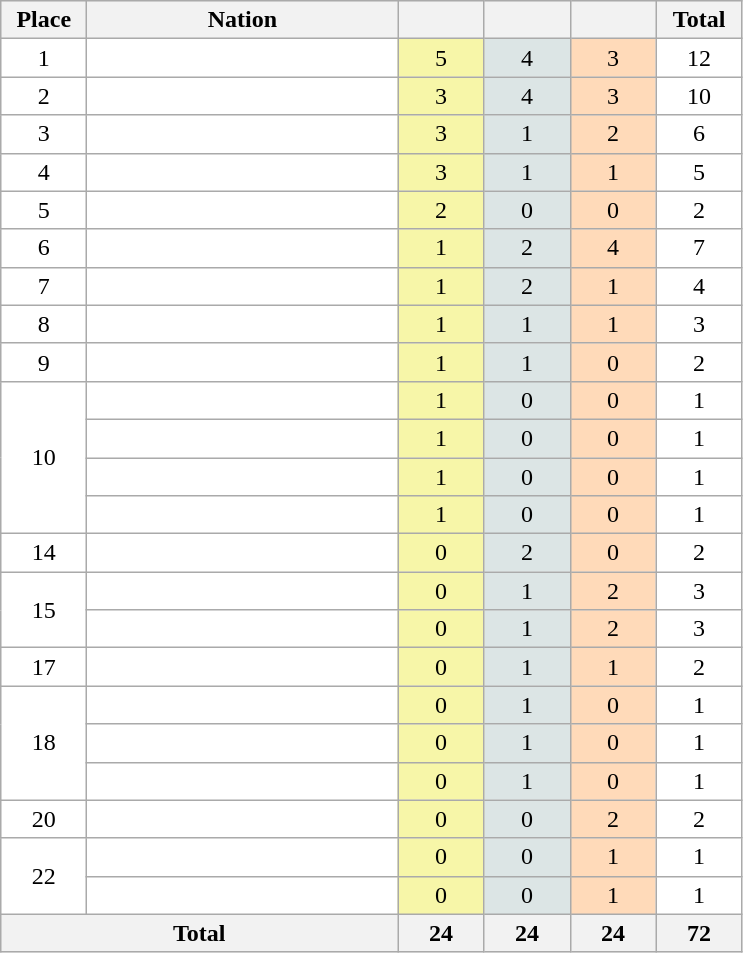<table class="wikitable" style="border:1px solid #AAAAAA">
<tr bgcolor="#EFEFEF">
<th width=50>Place</th>
<th width=200>Nation</th>
<th width=50></th>
<th width=50></th>
<th width=50></th>
<th width=50>Total</th>
</tr>
<tr align=center bgcolor="#FFFFFF">
<td>1</td>
<td align="left"></td>
<td style="background:#F7F6A8;">5</td>
<td style="background:#DCE5E5;">4</td>
<td style="background:#FFDAB9;">3</td>
<td>12</td>
</tr>
<tr align=center bgcolor="#FFFFFF">
<td>2</td>
<td align="left"></td>
<td style="background:#F7F6A8;">3</td>
<td style="background:#DCE5E5;">4</td>
<td style="background:#FFDAB9;">3</td>
<td>10</td>
</tr>
<tr align=center bgcolor="#FFFFFF">
<td>3</td>
<td align="left"></td>
<td style="background:#F7F6A8;">3</td>
<td style="background:#DCE5E5;">1</td>
<td style="background:#FFDAB9;">2</td>
<td>6</td>
</tr>
<tr align=center bgcolor="#FFFFFF">
<td>4</td>
<td align="left"></td>
<td style="background:#F7F6A8;">3</td>
<td style="background:#DCE5E5;">1</td>
<td style="background:#FFDAB9;">1</td>
<td>5</td>
</tr>
<tr align=center bgcolor="#FFFFFF">
<td>5</td>
<td align="left"></td>
<td style="background:#F7F6A8;">2</td>
<td style="background:#DCE5E5;">0</td>
<td style="background:#FFDAB9;">0</td>
<td>2</td>
</tr>
<tr align=center bgcolor="#FFFFFF">
<td>6</td>
<td align="left"></td>
<td style="background:#F7F6A8;">1</td>
<td style="background:#DCE5E5;">2</td>
<td style="background:#FFDAB9;">4</td>
<td>7</td>
</tr>
<tr align=center bgcolor="#FFFFFF">
<td>7</td>
<td align="left"></td>
<td style="background:#F7F6A8;">1</td>
<td style="background:#DCE5E5;">2</td>
<td style="background:#FFDAB9;">1</td>
<td>4</td>
</tr>
<tr align=center bgcolor="#FFFFFF">
<td>8</td>
<td align="left"></td>
<td style="background:#F7F6A8;">1</td>
<td style="background:#DCE5E5;">1</td>
<td style="background:#FFDAB9;">1</td>
<td>3</td>
</tr>
<tr align=center bgcolor="#FFFFFF">
<td>9</td>
<td align="left"></td>
<td style="background:#F7F6A8;">1</td>
<td style="background:#DCE5E5;">1</td>
<td style="background:#FFDAB9;">0</td>
<td>2</td>
</tr>
<tr align=center bgcolor="#FFFFFF">
<td rowspan=4>10</td>
<td align="left"></td>
<td style="background:#F7F6A8;">1</td>
<td style="background:#DCE5E5;">0</td>
<td style="background:#FFDAB9;">0</td>
<td>1</td>
</tr>
<tr align=center bgcolor="#FFFFFF">
<td align="left"></td>
<td style="background:#F7F6A8;">1</td>
<td style="background:#DCE5E5;">0</td>
<td style="background:#FFDAB9;">0</td>
<td>1</td>
</tr>
<tr align=center bgcolor="#FFFFFF">
<td align="left"></td>
<td style="background:#F7F6A8;">1</td>
<td style="background:#DCE5E5;">0</td>
<td style="background:#FFDAB9;">0</td>
<td>1</td>
</tr>
<tr align=center bgcolor="#FFFFFF">
<td align="left"></td>
<td style="background:#F7F6A8;">1</td>
<td style="background:#DCE5E5;">0</td>
<td style="background:#FFDAB9;">0</td>
<td>1</td>
</tr>
<tr align=center bgcolor="#FFFFFF">
<td>14</td>
<td align="left"></td>
<td style="background:#F7F6A8;">0</td>
<td style="background:#DCE5E5;">2</td>
<td style="background:#FFDAB9;">0</td>
<td>2</td>
</tr>
<tr align=center bgcolor="#FFFFFF">
<td rowspan=2>15</td>
<td align="left"></td>
<td style="background:#F7F6A8;">0</td>
<td style="background:#DCE5E5;">1</td>
<td style="background:#FFDAB9;">2</td>
<td>3</td>
</tr>
<tr align=center bgcolor="#FFFFFF">
<td align="left"></td>
<td style="background:#F7F6A8;">0</td>
<td style="background:#DCE5E5;">1</td>
<td style="background:#FFDAB9;">2</td>
<td>3</td>
</tr>
<tr align=center bgcolor="#FFFFFF">
<td>17</td>
<td align="left"></td>
<td style="background:#F7F6A8;">0</td>
<td style="background:#DCE5E5;">1</td>
<td style="background:#FFDAB9;">1</td>
<td>2</td>
</tr>
<tr align=center bgcolor="#FFFFFF">
<td rowspan=3>18</td>
<td align="left"></td>
<td style="background:#F7F6A8;">0</td>
<td style="background:#DCE5E5;">1</td>
<td style="background:#FFDAB9;">0</td>
<td>1</td>
</tr>
<tr align=center bgcolor="#FFFFFF">
<td align="left"></td>
<td style="background:#F7F6A8;">0</td>
<td style="background:#DCE5E5;">1</td>
<td style="background:#FFDAB9;">0</td>
<td>1</td>
</tr>
<tr align=center bgcolor="#FFFFFF">
<td align="left"></td>
<td style="background:#F7F6A8;">0</td>
<td style="background:#DCE5E5;">1</td>
<td style="background:#FFDAB9;">0</td>
<td>1</td>
</tr>
<tr align=center bgcolor="#FFFFFF">
<td>20</td>
<td align="left"></td>
<td style="background:#F7F6A8;">0</td>
<td style="background:#DCE5E5;">0</td>
<td style="background:#FFDAB9;">2</td>
<td>2</td>
</tr>
<tr align=center bgcolor="#FFFFFF">
<td rowspan=2>22</td>
<td align="left"></td>
<td style="background:#F7F6A8;">0</td>
<td style="background:#DCE5E5;">0</td>
<td style="background:#FFDAB9;">1</td>
<td>1</td>
</tr>
<tr align=center bgcolor="#FFFFFF">
<td align="left"></td>
<td style="background:#F7F6A8;">0</td>
<td style="background:#DCE5E5;">0</td>
<td style="background:#FFDAB9;">1</td>
<td>1</td>
</tr>
<tr bgcolor="#EFEFEF">
<th colspan=2>Total</th>
<th>24</th>
<th>24</th>
<th>24</th>
<th>72</th>
</tr>
</table>
